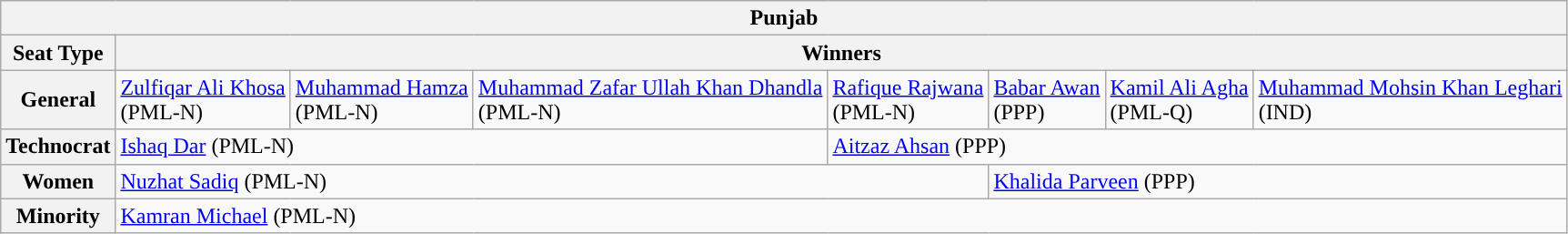<table class="wikitable">
<tr>
<th colspan="8">Punjab</th>
</tr>
<tr>
<th>Seat Type</th>
<th colspan="7">Winners</th>
</tr>
<tr>
<th>General</th>
<td style="background:"><a href='#'>Zulfiqar Ali Khosa</a><br>(PML-N)</td>
<td style="background:"><a href='#'>Muhammad Hamza</a><br>(PML-N)</td>
<td style="background:"><a href='#'>Muhammad Zafar Ullah Khan Dhandla</a><br>(PML-N)</td>
<td style="background:"><a href='#'>Rafique Rajwana</a><br>(PML-N)</td>
<td style="background:"><a href='#'>Babar Awan</a><br>(PPP)</td>
<td style="background:"><a href='#'>Kamil Ali Agha</a><br>(PML-Q)</td>
<td style="background:"><a href='#'>Muhammad Mohsin Khan Leghari</a><br>(IND)</td>
</tr>
<tr>
<th>Technocrat</th>
<td colspan="3" style="background:"><a href='#'>Ishaq Dar</a> (PML-N)</td>
<td colspan="4" style="background:"><a href='#'>Aitzaz Ahsan</a> (PPP)</td>
</tr>
<tr>
<th>Women</th>
<td colspan="4" style="background:"><a href='#'>Nuzhat Sadiq</a> (PML-N)</td>
<td colspan="3" style="background:"><a href='#'>Khalida Parveen</a> (PPP)</td>
</tr>
<tr>
<th>Minority</th>
<td colspan="7" style="background:"><a href='#'>Kamran Michael</a> (PML-N)</td>
</tr>
</table>
